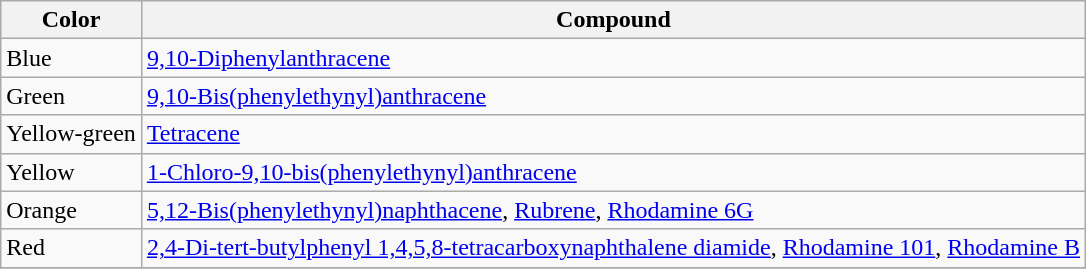<table class="wikitable">
<tr>
<th>Color</th>
<th>Compound</th>
</tr>
<tr>
<td>Blue</td>
<td><a href='#'>9,10-Diphenylanthracene</a></td>
</tr>
<tr>
<td>Green</td>
<td><a href='#'>9,10-Bis(phenylethynyl)anthracene</a></td>
</tr>
<tr>
<td>Yellow-green</td>
<td><a href='#'>Tetracene</a></td>
</tr>
<tr>
<td>Yellow</td>
<td><a href='#'>1-Chloro-9,10-bis(phenylethynyl)anthracene</a></td>
</tr>
<tr>
<td>Orange</td>
<td><a href='#'>5,12-Bis(phenylethynyl)naphthacene</a>, <a href='#'>Rubrene</a>, <a href='#'>Rhodamine 6G</a></td>
</tr>
<tr>
<td>Red</td>
<td><a href='#'>2,4-Di-tert-butylphenyl 1,4,5,8-tetracarboxynaphthalene diamide</a>, <a href='#'>Rhodamine 101</a>, <a href='#'>Rhodamine B</a></td>
</tr>
<tr>
</tr>
</table>
